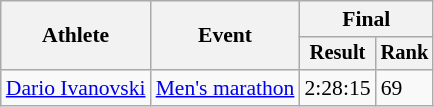<table class="wikitable" style="font-size:90%">
<tr>
<th rowspan="2">Athlete</th>
<th rowspan="2">Event</th>
<th colspan="2">Final</th>
</tr>
<tr style="font-size:95%">
<th>Result</th>
<th>Rank</th>
</tr>
<tr align=center>
<td align=left><a href='#'>Dario Ivanovski</a></td>
<td align=left><a href='#'>Men's marathon</a></td>
<td align=left>2:28:15</td>
<td align=left>69</td>
</tr>
</table>
